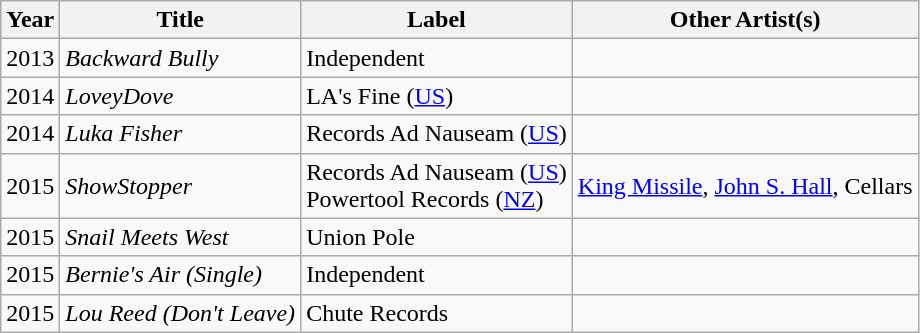<table class="wikitable">
<tr>
<th>Year</th>
<th>Title</th>
<th>Label</th>
<th>Other Artist(s)</th>
</tr>
<tr>
<td>2013</td>
<td><em>Backward Bully</em></td>
<td>Independent</td>
<td></td>
</tr>
<tr>
<td>2014</td>
<td><em>LoveyDove</em></td>
<td>LA's Fine (<a href='#'>US</a>)</td>
<td></td>
</tr>
<tr>
<td>2014</td>
<td><em>Luka Fisher</em></td>
<td>Records Ad Nauseam (<a href='#'>US</a>)</td>
<td></td>
</tr>
<tr>
<td>2015</td>
<td><em>ShowStopper</em></td>
<td>Records Ad Nauseam (<a href='#'>US</a>)<br>Powertool Records (<a href='#'>NZ</a>)</td>
<td><a href='#'>King Missile</a>, <a href='#'>John S. Hall</a>, Cellars</td>
</tr>
<tr>
<td>2015</td>
<td><em>Snail Meets West</em></td>
<td>Union Pole</td>
<td></td>
</tr>
<tr>
<td>2015</td>
<td><em>Bernie's Air (Single)</em></td>
<td>Independent</td>
<td></td>
</tr>
<tr>
<td>2015</td>
<td><em>Lou Reed (Don't Leave)</em></td>
<td>Chute Records</td>
<td></td>
</tr>
</table>
